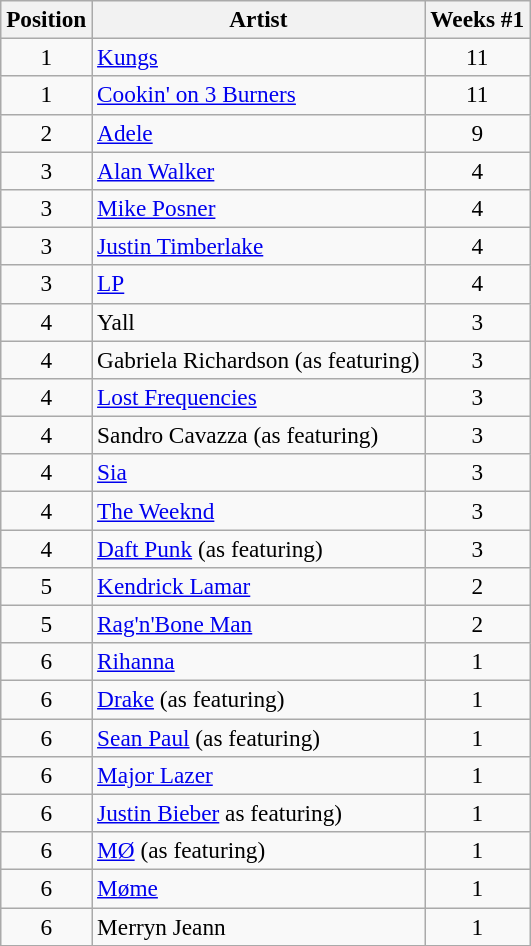<table class="wikitable sortable" style="font-size:97%;">
<tr>
<th>Position</th>
<th>Artist</th>
<th>Weeks #1</th>
</tr>
<tr>
<td align="center">1</td>
<td><a href='#'>Kungs</a></td>
<td align="center">11</td>
</tr>
<tr>
<td align="center">1</td>
<td><a href='#'>Cookin' on 3 Burners</a></td>
<td align="center">11</td>
</tr>
<tr>
<td align="center">2</td>
<td><a href='#'>Adele</a></td>
<td align="center">9</td>
</tr>
<tr>
<td align="center">3</td>
<td><a href='#'>Alan Walker</a></td>
<td align="center">4</td>
</tr>
<tr>
<td align="center">3</td>
<td><a href='#'>Mike Posner</a></td>
<td align="center">4</td>
</tr>
<tr>
<td align="center">3</td>
<td><a href='#'>Justin Timberlake</a></td>
<td align="center">4</td>
</tr>
<tr>
<td align="center">3</td>
<td><a href='#'>LP</a></td>
<td align="center">4</td>
</tr>
<tr>
<td align="center">4</td>
<td>Yall</td>
<td align="center">3</td>
</tr>
<tr>
<td align="center">4</td>
<td>Gabriela Richardson (as featuring)</td>
<td align="center">3</td>
</tr>
<tr>
<td align="center">4</td>
<td><a href='#'>Lost Frequencies</a></td>
<td align="center">3</td>
</tr>
<tr>
<td align="center">4</td>
<td>Sandro Cavazza (as featuring)</td>
<td align="center">3</td>
</tr>
<tr>
<td align="center">4</td>
<td><a href='#'>Sia</a></td>
<td align="center">3</td>
</tr>
<tr>
<td align="center">4</td>
<td><a href='#'>The Weeknd</a></td>
<td align="center">3</td>
</tr>
<tr>
<td align="center">4</td>
<td><a href='#'>Daft Punk</a> (as featuring)</td>
<td align="center">3</td>
</tr>
<tr>
<td align="center">5</td>
<td><a href='#'>Kendrick Lamar</a></td>
<td align="center">2</td>
</tr>
<tr>
<td align="center">5</td>
<td><a href='#'>Rag'n'Bone Man</a></td>
<td align="center">2</td>
</tr>
<tr>
<td align="center">6</td>
<td><a href='#'>Rihanna</a></td>
<td align="center">1</td>
</tr>
<tr>
<td align="center">6</td>
<td><a href='#'>Drake</a> (as featuring)</td>
<td align="center">1</td>
</tr>
<tr>
<td align="center">6</td>
<td><a href='#'>Sean Paul</a> (as featuring)</td>
<td align="center">1</td>
</tr>
<tr>
<td align="center">6</td>
<td><a href='#'>Major Lazer</a></td>
<td align="center">1</td>
</tr>
<tr>
<td align="center">6</td>
<td><a href='#'>Justin Bieber</a> as featuring)</td>
<td align="center">1</td>
</tr>
<tr>
<td align="center">6</td>
<td><a href='#'>MØ</a> (as featuring)</td>
<td align="center">1</td>
</tr>
<tr>
<td align="center">6</td>
<td><a href='#'>Møme</a></td>
<td align="center">1</td>
</tr>
<tr>
<td align="center">6</td>
<td>Merryn Jeann</td>
<td align="center">1</td>
</tr>
</table>
